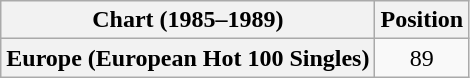<table class="wikitable plainrowheaders" style="text-align:center">
<tr>
<th scope="col">Chart (1985–1989)</th>
<th scope="col">Position</th>
</tr>
<tr>
<th scope="row">Europe (European Hot 100 Singles)</th>
<td>89</td>
</tr>
</table>
